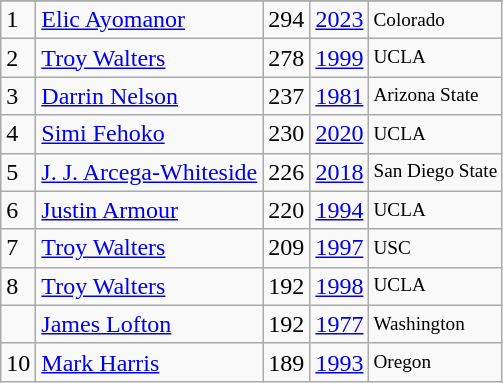<table class="wikitable">
<tr>
</tr>
<tr>
<td>1</td>
<td><a href='#'>Elic Ayomanor</a></td>
<td>294</td>
<td><a href='#'>2023</a></td>
<td style="font-size:80%;">Colorado</td>
</tr>
<tr>
<td>2</td>
<td><a href='#'>Troy Walters</a></td>
<td>278</td>
<td><a href='#'>1999</a></td>
<td style="font-size:80%;">UCLA</td>
</tr>
<tr>
<td>3</td>
<td><a href='#'>Darrin Nelson</a></td>
<td>237</td>
<td><a href='#'>1981</a></td>
<td style="font-size:80%;">Arizona State</td>
</tr>
<tr>
<td>4</td>
<td><a href='#'>Simi Fehoko</a></td>
<td>230</td>
<td><a href='#'>2020</a></td>
<td style="font-size:80%;">UCLA</td>
</tr>
<tr>
<td>5</td>
<td><a href='#'>J. J. Arcega-Whiteside</a></td>
<td>226</td>
<td><a href='#'>2018</a></td>
<td style="font-size:80%;">San Diego State</td>
</tr>
<tr>
<td>6</td>
<td><a href='#'>Justin Armour</a></td>
<td>220</td>
<td><a href='#'>1994</a></td>
<td style="font-size:80%;">UCLA</td>
</tr>
<tr>
<td>7</td>
<td><a href='#'>Troy Walters</a></td>
<td>209</td>
<td><a href='#'>1997</a></td>
<td style="font-size:80%;">USC</td>
</tr>
<tr>
<td>8</td>
<td><a href='#'>Troy Walters</a></td>
<td>192</td>
<td><a href='#'>1998</a></td>
<td style="font-size:80%;">UCLA</td>
</tr>
<tr>
<td></td>
<td><a href='#'>James Lofton</a></td>
<td>192</td>
<td><a href='#'>1977</a></td>
<td style="font-size:80%;">Washington</td>
</tr>
<tr>
<td>10</td>
<td><a href='#'>Mark Harris</a></td>
<td>189</td>
<td><a href='#'>1993</a></td>
<td style="font-size:80%;">Oregon<br></td>
</tr>
</table>
